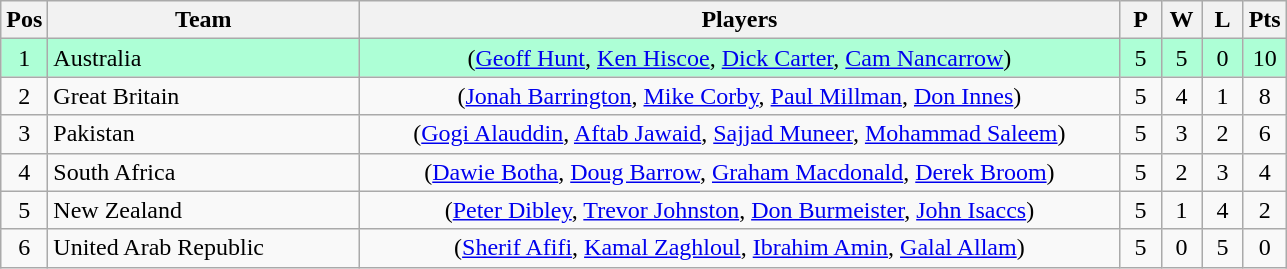<table class="wikitable" style="font-size: 100%">
<tr>
<th width=20>Pos</th>
<th width=200>Team</th>
<th width=500>Players</th>
<th width=20>P</th>
<th width=20>W</th>
<th width=20>L</th>
<th width=20>Pts</th>
</tr>
<tr align=center style="background: #ADFFD6;">
<td>1</td>
<td align="left"> Australia</td>
<td>(<a href='#'>Geoff Hunt</a>, <a href='#'>Ken Hiscoe</a>, <a href='#'>Dick Carter</a>, <a href='#'>Cam Nancarrow</a>)</td>
<td>5</td>
<td>5</td>
<td>0</td>
<td>10</td>
</tr>
<tr align=center>
<td>2</td>
<td align="left"> Great Britain</td>
<td>(<a href='#'>Jonah Barrington</a>, <a href='#'>Mike Corby</a>, <a href='#'>Paul Millman</a>, <a href='#'>Don Innes</a>)</td>
<td>5</td>
<td>4</td>
<td>1</td>
<td>8</td>
</tr>
<tr align=center>
<td>3</td>
<td align="left"> Pakistan</td>
<td>(<a href='#'>Gogi Alauddin</a>, <a href='#'>Aftab Jawaid</a>, <a href='#'>Sajjad Muneer</a>, <a href='#'>Mohammad Saleem</a>)</td>
<td>5</td>
<td>3</td>
<td>2</td>
<td>6</td>
</tr>
<tr align=center>
<td>4</td>
<td align="left"> South Africa</td>
<td>(<a href='#'>Dawie Botha</a>, <a href='#'>Doug Barrow</a>, <a href='#'>Graham Macdonald</a>, <a href='#'>Derek Broom</a>)</td>
<td>5</td>
<td>2</td>
<td>3</td>
<td>4</td>
</tr>
<tr align=center>
<td>5</td>
<td align="left"> New Zealand</td>
<td>(<a href='#'>Peter Dibley</a>, <a href='#'>Trevor Johnston</a>, <a href='#'>Don Burmeister</a>, <a href='#'>John Isaccs</a>)</td>
<td>5</td>
<td>1</td>
<td>4</td>
<td>2</td>
</tr>
<tr align=center>
<td>6</td>
<td align="left"> United Arab Republic</td>
<td>(<a href='#'>Sherif Afifi</a>, <a href='#'>Kamal Zaghloul</a>, <a href='#'>Ibrahim Amin</a>, <a href='#'>Galal Allam</a>)</td>
<td>5</td>
<td>0</td>
<td>5</td>
<td>0</td>
</tr>
</table>
